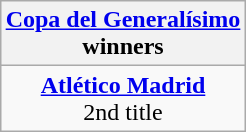<table class="wikitable" style="text-align: center; margin: 0 auto;">
<tr>
<th><a href='#'>Copa del Generalísimo</a><br>winners</th>
</tr>
<tr>
<td><strong><a href='#'>Atlético Madrid</a></strong><br>2nd title</td>
</tr>
</table>
